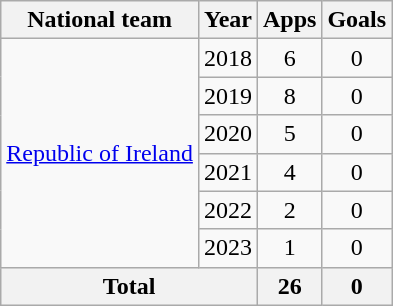<table class="wikitable" style="text-align:center">
<tr>
<th>National team</th>
<th>Year</th>
<th>Apps</th>
<th>Goals</th>
</tr>
<tr>
<td rowspan="6"><a href='#'>Republic of Ireland</a></td>
<td>2018</td>
<td>6</td>
<td>0</td>
</tr>
<tr>
<td>2019</td>
<td>8</td>
<td>0</td>
</tr>
<tr>
<td>2020</td>
<td>5</td>
<td>0</td>
</tr>
<tr>
<td>2021</td>
<td>4</td>
<td>0</td>
</tr>
<tr>
<td>2022</td>
<td>2</td>
<td>0</td>
</tr>
<tr>
<td>2023</td>
<td>1</td>
<td>0</td>
</tr>
<tr>
<th colspan="2">Total</th>
<th>26</th>
<th>0</th>
</tr>
</table>
